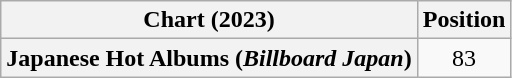<table class="wikitable plainrowheaders" style="text-align:center">
<tr>
<th scope="col">Chart (2023)</th>
<th scope="col">Position</th>
</tr>
<tr>
<th scope="row">Japanese Hot Albums (<em>Billboard Japan</em>)</th>
<td>83</td>
</tr>
</table>
